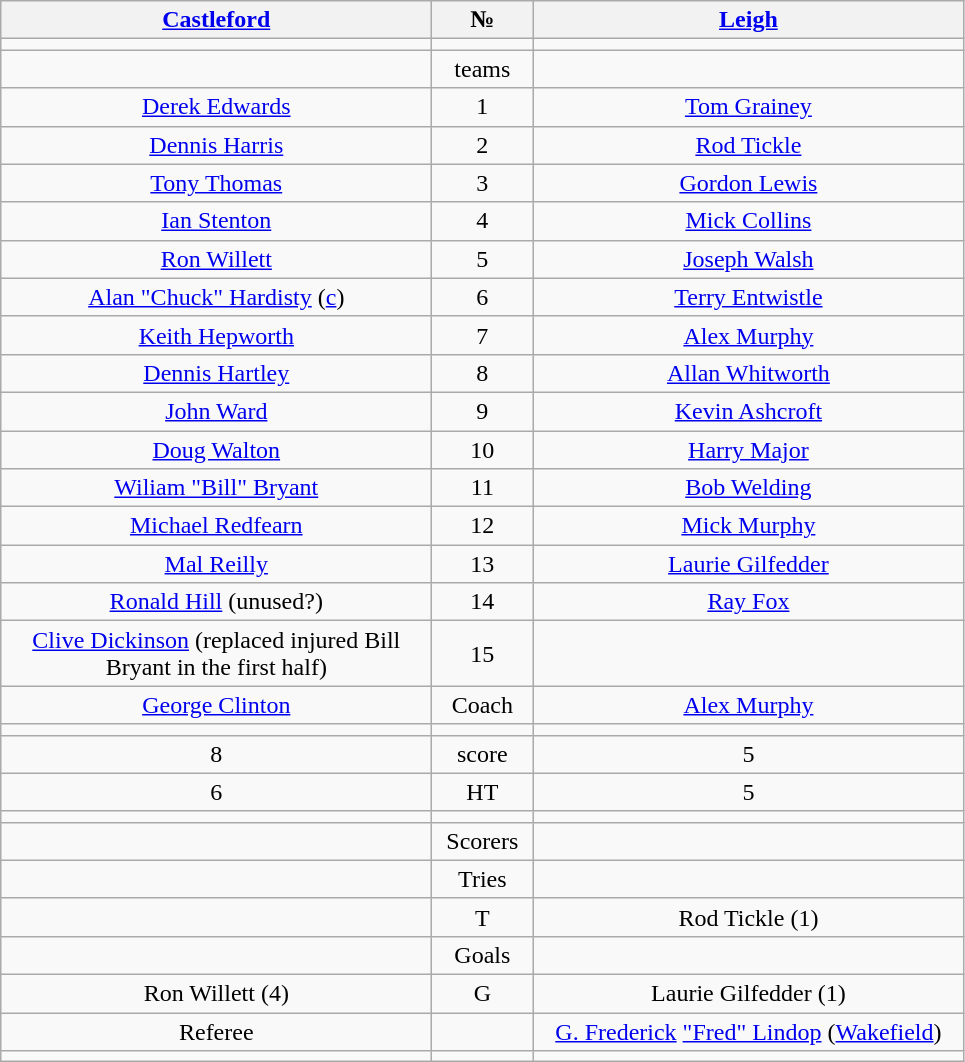<table class="wikitable" style="text-align:center;">
<tr>
<th width=280 abbr=winner><a href='#'>Castleford</a></th>
<th width=60 abbr="Number">№</th>
<th width=280 abbr=runner-up><a href='#'>Leigh</a></th>
</tr>
<tr>
<td></td>
<td></td>
<td></td>
</tr>
<tr>
<td></td>
<td>teams</td>
<td></td>
</tr>
<tr>
<td><a href='#'>Derek Edwards</a></td>
<td>1</td>
<td><a href='#'>Tom Grainey</a></td>
</tr>
<tr>
<td><a href='#'>Dennis Harris</a></td>
<td>2</td>
<td><a href='#'>Rod Tickle</a></td>
</tr>
<tr>
<td><a href='#'>Tony Thomas</a></td>
<td>3</td>
<td><a href='#'>Gordon Lewis</a></td>
</tr>
<tr>
<td><a href='#'>Ian Stenton</a></td>
<td>4</td>
<td><a href='#'>Mick Collins</a></td>
</tr>
<tr>
<td><a href='#'>Ron Willett</a></td>
<td>5</td>
<td><a href='#'>Joseph Walsh</a></td>
</tr>
<tr>
<td><a href='#'>Alan "Chuck" Hardisty</a> (<a href='#'>c</a>)</td>
<td>6</td>
<td><a href='#'>Terry Entwistle</a></td>
</tr>
<tr>
<td><a href='#'>Keith Hepworth</a></td>
<td>7</td>
<td><a href='#'>Alex Murphy</a></td>
</tr>
<tr>
<td><a href='#'>Dennis Hartley</a></td>
<td>8</td>
<td><a href='#'>Allan Whitworth</a></td>
</tr>
<tr>
<td><a href='#'>John Ward</a></td>
<td>9</td>
<td><a href='#'>Kevin Ashcroft</a></td>
</tr>
<tr>
<td><a href='#'>Doug Walton</a></td>
<td>10</td>
<td><a href='#'>Harry Major</a></td>
</tr>
<tr>
<td><a href='#'>Wiliam "Bill" Bryant</a></td>
<td>11</td>
<td><a href='#'>Bob Welding</a></td>
</tr>
<tr>
<td><a href='#'>Michael Redfearn</a></td>
<td>12</td>
<td><a href='#'>Mick Murphy</a></td>
</tr>
<tr>
<td><a href='#'>Mal Reilly</a></td>
<td>13</td>
<td><a href='#'>Laurie Gilfedder</a></td>
</tr>
<tr>
<td><a href='#'>Ronald Hill</a> (unused?)</td>
<td>14</td>
<td><a href='#'>Ray Fox</a> </td>
</tr>
<tr>
<td><a href='#'>Clive Dickinson</a> (replaced injured Bill Bryant in the first half)</td>
<td>15</td>
<td></td>
</tr>
<tr>
<td><a href='#'>George Clinton</a></td>
<td>Coach</td>
<td><a href='#'>Alex Murphy</a></td>
</tr>
<tr>
<td></td>
<td></td>
<td></td>
</tr>
<tr>
<td>8</td>
<td>score</td>
<td>5</td>
</tr>
<tr>
<td>6</td>
<td>HT</td>
<td>5</td>
</tr>
<tr>
<td></td>
<td></td>
<td></td>
</tr>
<tr>
<td></td>
<td>Scorers</td>
<td></td>
</tr>
<tr>
<td></td>
<td>Tries</td>
<td></td>
</tr>
<tr>
<td></td>
<td>T</td>
<td>Rod Tickle (1)</td>
</tr>
<tr>
<td></td>
<td>Goals</td>
<td></td>
</tr>
<tr>
<td>Ron Willett (4)</td>
<td>G</td>
<td>Laurie Gilfedder (1)</td>
</tr>
<tr>
<td>Referee</td>
<td></td>
<td><a href='#'>G. Frederick</a> <a href='#'>"Fred" Lindop</a> (<a href='#'>Wakefield</a>)</td>
</tr>
<tr>
<td></td>
<td></td>
<td></td>
</tr>
</table>
